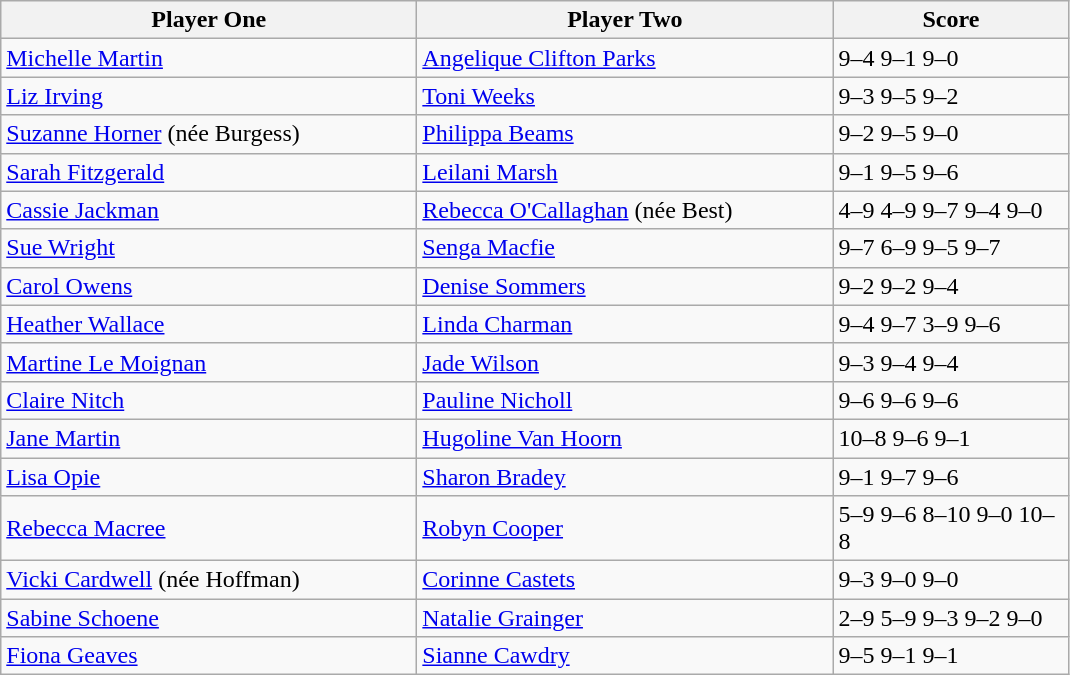<table class="wikitable">
<tr>
<th width=270>Player One</th>
<th width=270>Player Two</th>
<th width=150>Score</th>
</tr>
<tr>
<td> <a href='#'>Michelle Martin</a></td>
<td> <a href='#'>Angelique Clifton Parks</a></td>
<td>9–4 9–1 9–0</td>
</tr>
<tr>
<td> <a href='#'>Liz Irving</a></td>
<td> <a href='#'>Toni Weeks</a></td>
<td>9–3 9–5 9–2</td>
</tr>
<tr>
<td> <a href='#'>Suzanne Horner</a> (née Burgess)</td>
<td> <a href='#'>Philippa Beams</a></td>
<td>9–2 9–5 9–0</td>
</tr>
<tr>
<td> <a href='#'>Sarah Fitzgerald</a></td>
<td> <a href='#'>Leilani Marsh</a></td>
<td>9–1 9–5 9–6</td>
</tr>
<tr>
<td> <a href='#'>Cassie Jackman</a></td>
<td> <a href='#'>Rebecca O'Callaghan</a> (née Best)</td>
<td>4–9 4–9 9–7 9–4 9–0</td>
</tr>
<tr>
<td> <a href='#'>Sue Wright</a></td>
<td> <a href='#'>Senga Macfie</a></td>
<td>9–7 6–9 9–5 9–7</td>
</tr>
<tr>
<td> <a href='#'>Carol Owens</a></td>
<td> <a href='#'>Denise Sommers</a></td>
<td>9–2 9–2 9–4</td>
</tr>
<tr>
<td> <a href='#'>Heather Wallace</a></td>
<td> <a href='#'>Linda Charman</a></td>
<td>9–4 9–7 3–9 9–6</td>
</tr>
<tr>
<td> <a href='#'>Martine Le Moignan</a></td>
<td> <a href='#'>Jade Wilson</a></td>
<td>9–3 9–4 9–4</td>
</tr>
<tr>
<td> <a href='#'>Claire Nitch</a></td>
<td> <a href='#'>Pauline Nicholl</a></td>
<td>9–6 9–6 9–6</td>
</tr>
<tr>
<td> <a href='#'>Jane Martin</a></td>
<td> <a href='#'>Hugoline Van Hoorn</a></td>
<td>10–8 9–6 9–1</td>
</tr>
<tr>
<td> <a href='#'>Lisa Opie</a></td>
<td> <a href='#'>Sharon Bradey</a></td>
<td>9–1 9–7 9–6</td>
</tr>
<tr>
<td> <a href='#'>Rebecca Macree</a></td>
<td> <a href='#'>Robyn Cooper</a></td>
<td>5–9 9–6 8–10 9–0 10–8</td>
</tr>
<tr>
<td> <a href='#'>Vicki Cardwell</a> (née Hoffman)</td>
<td> <a href='#'>Corinne Castets</a></td>
<td>9–3 9–0 9–0</td>
</tr>
<tr>
<td> <a href='#'>Sabine Schoene</a></td>
<td> <a href='#'>Natalie Grainger</a></td>
<td>2–9 5–9 9–3 9–2 9–0</td>
</tr>
<tr>
<td> <a href='#'>Fiona Geaves</a></td>
<td> <a href='#'>Sianne Cawdry</a></td>
<td>9–5 9–1 9–1</td>
</tr>
</table>
